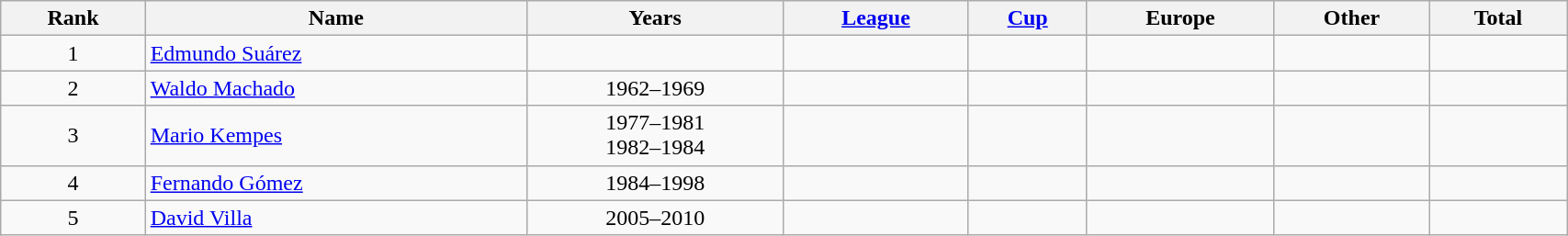<table class="wikitable sortable" style="text-align:center;" width = 90%;>
<tr>
<th style="background:width=4%;">Rank</th>
<th style="background:width=20%;">Name</th>
<th style="background:width=11%;">Years</th>
<th style="background:width=11%;"><a href='#'>League</a></th>
<th style="background:width=11%;"><a href='#'>Cup</a></th>
<th style="background:width=11%;">Europe</th>
<th style="background:width=11%;">Other</th>
<th style="background:width=11%;">Total</th>
</tr>
<tr>
<td>1</td>
<td style="text-align:left;"><a href='#'>Edmundo Suárez</a></td>
<td></td>
<td></td>
<td></td>
<td></td>
<td></td>
<td></td>
</tr>
<tr>
<td>2</td>
<td style="text-align:left;"><a href='#'>Waldo Machado</a></td>
<td>1962–1969</td>
<td></td>
<td></td>
<td></td>
<td></td>
<td></td>
</tr>
<tr>
<td>3</td>
<td style="text-align:left;"><a href='#'>Mario Kempes</a></td>
<td>1977–1981 <br> 1982–1984</td>
<td></td>
<td></td>
<td></td>
<td></td>
<td></td>
</tr>
<tr>
<td>4</td>
<td style="text-align:left;"><a href='#'>Fernando Gómez</a></td>
<td>1984–1998</td>
<td></td>
<td></td>
<td></td>
<td></td>
<td></td>
</tr>
<tr>
<td>5</td>
<td style="text-align:left;"><a href='#'>David Villa</a></td>
<td>2005–2010</td>
<td></td>
<td></td>
<td></td>
<td></td>
<td></td>
</tr>
</table>
